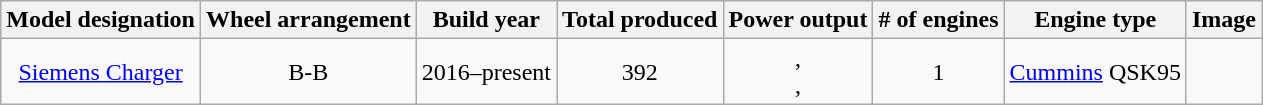<table class="wikitable" border="1">
<tr>
<th>Model designation</th>
<th>Wheel arrangement</th>
<th>Build year</th>
<th>Total produced</th>
<th>Power output</th>
<th># of engines</th>
<th>Engine type</th>
<th>Image</th>
</tr>
<tr align="center">
<td><a href='#'>Siemens Charger</a></td>
<td>B-B</td>
<td>2016–present</td>
<td>392</td>
<td>, <br>, <br></td>
<td>1</td>
<td><a href='#'>Cummins</a> QSK95</td>
<td></td>
</tr>
</table>
